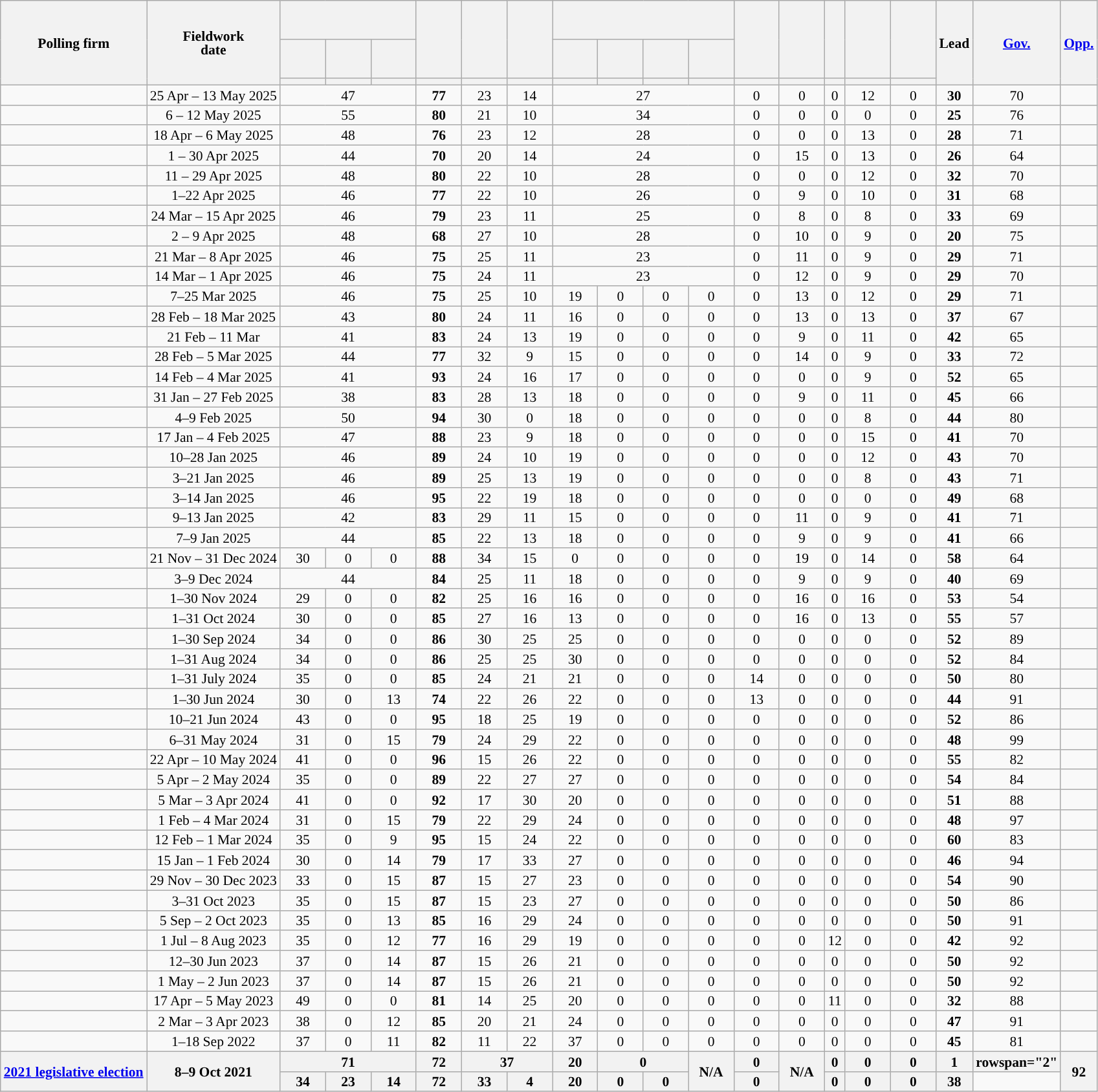<table class="wikitable mw-collapsible sortable" style="text-align:center;font-size:90%;line-height:14px;">
<tr style="height:40px;">
<th rowspan="3">Polling firm</th>
<th rowspan="3">Fieldwork<br>date</th>
<th colspan="3" class="unsortable" style="width:40px;"></th>
<th rowspan="2" class="unsortable" style="width:40px;"></th>
<th rowspan="2" class="unsortable" style="width:40px;"></th>
<th rowspan="2" class="unsortable" style="width:40px;"></th>
<th colspan="4" class="unsortable" style="width:40px;"></th>
<th rowspan="2" class="unsortable" style="width:40px;"></th>
<th rowspan="2" class="unsortable" style="width:40px;"></th>
<th rowspan="2"></th>
<th rowspan="2" class="unsortable" style="width:40px;"></th>
<th rowspan="2" class="unsortable" style="width:40px;"></th>
<th rowspan="3">Lead</th>
<th rowspan="3"><a href='#'>Gov.</a></th>
<th rowspan="3"><a href='#'>Opp.</a></th>
</tr>
<tr style="height:40px;">
<th class="unsortable" style="width:40px;"></th>
<th class="unsortable" style="width:40px;"></th>
<th class="unsortable" style="width:40px;"></th>
<th class="unsortable" style="width:40px;"></th>
<th class="unsortable" style="width:40px;"></th>
<th class="unsortable" style="width:40px;"></th>
<th class="unsortable" style="width:40px;"></th>
</tr>
<tr>
<th class="unsortable" style="color:inherit;background:"></th>
<th class="unsortable" style="color:inherit;background:"></th>
<th class="unsortable" style="color:inherit;background:"></th>
<th class="unsortable" style="color:inherit;background:"></th>
<th class="unsortable" style="color:inherit;background:"></th>
<th class="unsortable" style="color:inherit;background:"></th>
<th class="unsortable" style="color:inherit;background:"></th>
<th class="unsortable" style="color:inherit;background:"></th>
<th class="unsortable" style="color:inherit;background:"></th>
<th class="unsortable" style="color:inherit;background:"></th>
<th class="unsortable" style="color:inherit;background:"></th>
<th class="unsortable" style="color:inherit;background:"></th>
<th class="unsortable" style="color:inherit;background:"></th>
<th class="unsortable" style="color:inherit;background:"></th>
<th class="unsortable" style="color:inherit;background:"></th>
</tr>
<tr>
<td></td>
<td>25 Apr – 13 May 2025</td>
<td colspan="3">47</td>
<td><strong>77</strong></td>
<td>23</td>
<td>14</td>
<td colspan="4">27</td>
<td>0</td>
<td>0</td>
<td>0</td>
<td>12</td>
<td>0</td>
<td style="background:"><strong>30</strong></td>
<td>70</td>
<td></td>
</tr>
<tr>
<td></td>
<td>6 – 12 May 2025</td>
<td colspan="3">55</td>
<td><strong>80</strong></td>
<td>21</td>
<td>10</td>
<td colspan="4">34</td>
<td>0</td>
<td>0</td>
<td>0</td>
<td>0</td>
<td>0</td>
<td style="background:"><strong>25</strong></td>
<td>76</td>
<td></td>
</tr>
<tr>
<td></td>
<td>18 Apr – 6 May 2025</td>
<td colspan="3">48</td>
<td><strong>76</strong></td>
<td>23</td>
<td>12</td>
<td colspan="4">28</td>
<td>0</td>
<td>0</td>
<td>0</td>
<td>13</td>
<td>0</td>
<td style="background:"><strong>28</strong></td>
<td>71</td>
<td></td>
</tr>
<tr>
<td></td>
<td>1 – 30 Apr 2025</td>
<td colspan="3">44</td>
<td><strong>70</strong></td>
<td>20</td>
<td>14</td>
<td colspan="4">24</td>
<td>0</td>
<td>15</td>
<td>0</td>
<td>13</td>
<td>0</td>
<td style="background:"><strong>26</strong></td>
<td>64</td>
<td></td>
</tr>
<tr>
<td></td>
<td>11 – 29 Apr 2025</td>
<td colspan="3">48</td>
<td><strong>80</strong></td>
<td>22</td>
<td>10</td>
<td colspan="4">28</td>
<td>0</td>
<td>0</td>
<td>0</td>
<td>12</td>
<td>0</td>
<td style="background:"><strong>32</strong></td>
<td>70</td>
<td></td>
</tr>
<tr>
<td></td>
<td>1–22 Apr 2025</td>
<td colspan="3">46</td>
<td><strong>77</strong></td>
<td>22</td>
<td>10</td>
<td colspan="4">26</td>
<td>0</td>
<td>9</td>
<td>0</td>
<td>10</td>
<td>0</td>
<td style="background:"><strong>31</strong></td>
<td>68</td>
<td></td>
</tr>
<tr>
<td></td>
<td>24 Mar – 15 Apr 2025</td>
<td colspan="3">46</td>
<td><strong>79</strong></td>
<td>23</td>
<td>11</td>
<td colspan="4">25</td>
<td>0</td>
<td>8</td>
<td>0</td>
<td>8</td>
<td>0</td>
<td style="background:"><strong>33</strong></td>
<td>69</td>
<td></td>
</tr>
<tr>
<td></td>
<td>2 – 9 Apr 2025</td>
<td colspan="3">48</td>
<td><strong>68</strong></td>
<td>27</td>
<td>10</td>
<td colspan="4">28</td>
<td>0</td>
<td>10</td>
<td>0</td>
<td>9</td>
<td>0</td>
<td style="background:"><strong>20</strong></td>
<td>75</td>
<td></td>
</tr>
<tr>
<td></td>
<td>21 Mar – 8 Apr 2025</td>
<td colspan="3">46</td>
<td><strong>75</strong></td>
<td>25</td>
<td>11</td>
<td colspan="4">23</td>
<td>0</td>
<td>11</td>
<td>0</td>
<td>9</td>
<td>0</td>
<td style="background:"><strong>29</strong></td>
<td>71</td>
<td></td>
</tr>
<tr>
<td></td>
<td>14 Mar – 1 Apr 2025</td>
<td colspan="3">46</td>
<td><strong>75</strong></td>
<td>24</td>
<td>11</td>
<td colspan="4">23</td>
<td>0</td>
<td>12</td>
<td>0</td>
<td>9</td>
<td>0</td>
<td style="background:"><strong>29</strong></td>
<td>70</td>
<td></td>
</tr>
<tr>
<td></td>
<td>7–25 Mar 2025</td>
<td colspan="3">46</td>
<td><strong>75</strong></td>
<td>25</td>
<td>10</td>
<td>19</td>
<td>0</td>
<td>0</td>
<td>0</td>
<td>0</td>
<td>13</td>
<td>0</td>
<td>12</td>
<td>0</td>
<td style="background:"><strong>29</strong></td>
<td>71</td>
<td></td>
</tr>
<tr>
<td></td>
<td>28 Feb – 18 Mar 2025</td>
<td colspan="3">43</td>
<td><strong>80</strong></td>
<td>24</td>
<td>11</td>
<td>16</td>
<td>0</td>
<td>0</td>
<td>0</td>
<td>0</td>
<td>13</td>
<td>0</td>
<td>13</td>
<td>0</td>
<td style="background:"><strong>37</strong></td>
<td>67</td>
<td></td>
</tr>
<tr>
<td></td>
<td>21 Feb – 11 Mar</td>
<td colspan="3">41</td>
<td><strong>83</strong></td>
<td>24</td>
<td>13</td>
<td>19</td>
<td>0</td>
<td>0</td>
<td>0</td>
<td>0</td>
<td>9</td>
<td>0</td>
<td>11</td>
<td>0</td>
<td style="background:"><strong>42</strong></td>
<td>65</td>
<td></td>
</tr>
<tr>
<td></td>
<td>28 Feb – 5 Mar 2025</td>
<td colspan="3">44</td>
<td><strong>77</strong></td>
<td>32</td>
<td>9</td>
<td>15</td>
<td>0</td>
<td>0</td>
<td>0</td>
<td>0</td>
<td>14</td>
<td>0</td>
<td>9</td>
<td>0</td>
<td style="background:"><strong>33</strong></td>
<td>72</td>
<td></td>
</tr>
<tr>
<td></td>
<td>14 Feb – 4 Mar 2025</td>
<td colspan="3">41</td>
<td><strong>93</strong></td>
<td>24</td>
<td>16</td>
<td>17</td>
<td>0</td>
<td>0</td>
<td>0</td>
<td>0</td>
<td>0</td>
<td>0</td>
<td>9</td>
<td>0</td>
<td style="background:"><strong>52</strong></td>
<td>65</td>
<td></td>
</tr>
<tr>
<td></td>
<td>31 Jan – 27 Feb 2025</td>
<td colspan="3">38</td>
<td><strong>83</strong></td>
<td>28</td>
<td>13</td>
<td>18</td>
<td>0</td>
<td>0</td>
<td>0</td>
<td>0</td>
<td>9</td>
<td>0</td>
<td>11</td>
<td>0</td>
<td style="background:"><strong>45</strong></td>
<td>66</td>
<td></td>
</tr>
<tr>
<td></td>
<td>4–9 Feb 2025</td>
<td colspan="3">50</td>
<td><strong>94</strong></td>
<td>30</td>
<td>0</td>
<td>18</td>
<td>0</td>
<td>0</td>
<td>0</td>
<td>0</td>
<td>0</td>
<td>0</td>
<td>8</td>
<td>0</td>
<td style="background:"><strong>44</strong></td>
<td>80</td>
<td></td>
</tr>
<tr>
<td></td>
<td>17 Jan – 4 Feb 2025</td>
<td colspan="3">47</td>
<td><strong>88</strong></td>
<td>23</td>
<td>9</td>
<td>18</td>
<td>0</td>
<td>0</td>
<td>0</td>
<td>0</td>
<td>0</td>
<td>0</td>
<td>15</td>
<td>0</td>
<td style="background:"><strong>41</strong></td>
<td>70</td>
<td></td>
</tr>
<tr>
<td></td>
<td>10–28 Jan 2025</td>
<td colspan="3">46</td>
<td><strong>89</strong></td>
<td>24</td>
<td>10</td>
<td>19</td>
<td>0</td>
<td>0</td>
<td>0</td>
<td>0</td>
<td>0</td>
<td>0</td>
<td>12</td>
<td>0</td>
<td style="background:"><strong>43</strong></td>
<td>70</td>
<td></td>
</tr>
<tr>
<td></td>
<td>3–21 Jan 2025</td>
<td colspan="3">46</td>
<td><strong>89</strong></td>
<td>25</td>
<td>13</td>
<td>19</td>
<td>0</td>
<td>0</td>
<td>0</td>
<td>0</td>
<td>0</td>
<td>0</td>
<td>8</td>
<td>0</td>
<td style="background:"><strong>43</strong></td>
<td>71</td>
<td></td>
</tr>
<tr>
<td></td>
<td>3–14 Jan 2025</td>
<td colspan="3">46</td>
<td><strong>95</strong></td>
<td>22</td>
<td>19</td>
<td>18</td>
<td>0</td>
<td>0</td>
<td>0</td>
<td>0</td>
<td>0</td>
<td>0</td>
<td>0</td>
<td>0</td>
<td style="background:"><strong>49</strong></td>
<td>68</td>
<td></td>
</tr>
<tr>
<td></td>
<td>9–13 Jan 2025</td>
<td colspan="3">42</td>
<td><strong>83</strong></td>
<td>29</td>
<td>11</td>
<td>15</td>
<td>0</td>
<td>0</td>
<td>0</td>
<td>0</td>
<td>11</td>
<td>0</td>
<td>9</td>
<td>0</td>
<td style="background:"><strong>41</strong></td>
<td>71</td>
<td></td>
</tr>
<tr>
<td></td>
<td>7–9 Jan 2025</td>
<td colspan="3">44</td>
<td><strong>85</strong></td>
<td>22</td>
<td>13</td>
<td>18</td>
<td>0</td>
<td>0</td>
<td>0</td>
<td>0</td>
<td>9</td>
<td>0</td>
<td>9</td>
<td>0</td>
<td style="background:"><strong>41</strong></td>
<td>66</td>
<td></td>
</tr>
<tr>
<td></td>
<td>21 Nov – 31 Dec 2024</td>
<td>30</td>
<td>0</td>
<td>0</td>
<td><strong>88</strong></td>
<td>34</td>
<td>15</td>
<td>0</td>
<td>0</td>
<td>0</td>
<td>0</td>
<td>0</td>
<td>19</td>
<td>0</td>
<td>14</td>
<td>0</td>
<td style="background:"><strong>58</strong></td>
<td>64</td>
<td></td>
</tr>
<tr>
<td></td>
<td>3–9 Dec 2024</td>
<td colspan="3">44</td>
<td><strong>84</strong></td>
<td>25</td>
<td>11</td>
<td>18</td>
<td>0</td>
<td>0</td>
<td>0</td>
<td>0</td>
<td>9</td>
<td>0</td>
<td>9</td>
<td>0</td>
<td style="background:"><strong>40</strong></td>
<td>69</td>
<td></td>
</tr>
<tr>
<td></td>
<td>1–30 Nov 2024</td>
<td>29</td>
<td>0</td>
<td>0</td>
<td><strong>82</strong></td>
<td>25</td>
<td>16</td>
<td>16</td>
<td>0</td>
<td>0</td>
<td>0</td>
<td>0</td>
<td>16</td>
<td>0</td>
<td>16</td>
<td>0</td>
<td style="background:"><strong>53</strong></td>
<td>54</td>
<td></td>
</tr>
<tr>
<td></td>
<td>1–31 Oct 2024</td>
<td>30</td>
<td>0</td>
<td>0</td>
<td><strong>85</strong></td>
<td>27</td>
<td>16</td>
<td>13</td>
<td>0</td>
<td>0</td>
<td>0</td>
<td>0</td>
<td>16</td>
<td>0</td>
<td>13</td>
<td>0</td>
<td style="background:"><strong>55</strong></td>
<td>57</td>
<td></td>
</tr>
<tr>
<td></td>
<td>1–30 Sep 2024</td>
<td>34</td>
<td>0</td>
<td>0</td>
<td><strong>86</strong></td>
<td>30</td>
<td>25</td>
<td>25</td>
<td>0</td>
<td>0</td>
<td>0</td>
<td>0</td>
<td>0</td>
<td>0</td>
<td>0</td>
<td>0</td>
<td style="background:"><strong>52</strong></td>
<td>89</td>
<td></td>
</tr>
<tr>
<td></td>
<td>1–31 Aug 2024</td>
<td>34</td>
<td>0</td>
<td>0</td>
<td><strong>86</strong></td>
<td>25</td>
<td>25</td>
<td>30</td>
<td>0</td>
<td>0</td>
<td>0</td>
<td>0</td>
<td>0</td>
<td>0</td>
<td>0</td>
<td>0</td>
<td style="background:"><strong>52</strong></td>
<td>84</td>
<td></td>
</tr>
<tr>
<td></td>
<td>1–31 July 2024</td>
<td>35</td>
<td>0</td>
<td>0</td>
<td><strong>85</strong></td>
<td>24</td>
<td>21</td>
<td>21</td>
<td>0</td>
<td>0</td>
<td>0</td>
<td>14</td>
<td>0</td>
<td>0</td>
<td>0</td>
<td>0</td>
<td style="background:"><strong>50</strong></td>
<td>80</td>
<td></td>
</tr>
<tr>
<td></td>
<td>1–30 Jun 2024</td>
<td>30</td>
<td>0</td>
<td>13</td>
<td><strong>74</strong></td>
<td>22</td>
<td>26</td>
<td>22</td>
<td>0</td>
<td>0</td>
<td>0</td>
<td>13</td>
<td>0</td>
<td>0</td>
<td>0</td>
<td>0</td>
<td style="background:"><strong>44</strong></td>
<td>91</td>
<td></td>
</tr>
<tr>
<td></td>
<td>10–21 Jun 2024</td>
<td>43</td>
<td>0</td>
<td>0</td>
<td><strong>95</strong></td>
<td>18</td>
<td>25</td>
<td>19</td>
<td>0</td>
<td>0</td>
<td>0</td>
<td>0</td>
<td>0</td>
<td>0</td>
<td>0</td>
<td>0</td>
<td style="background:"><strong>52</strong></td>
<td>86</td>
<td></td>
</tr>
<tr>
<td></td>
<td>6–31 May 2024</td>
<td>31</td>
<td>0</td>
<td>15</td>
<td><strong>79</strong></td>
<td>24</td>
<td>29</td>
<td>22</td>
<td>0</td>
<td>0</td>
<td>0</td>
<td>0</td>
<td>0</td>
<td>0</td>
<td>0</td>
<td>0</td>
<td style="background:"><strong>48</strong></td>
<td>99</td>
<td></td>
</tr>
<tr>
<td></td>
<td>22 Apr – 10 May 2024</td>
<td>41</td>
<td>0</td>
<td>0</td>
<td><strong>96</strong></td>
<td>15</td>
<td>26</td>
<td>22</td>
<td>0</td>
<td>0</td>
<td>0</td>
<td>0</td>
<td>0</td>
<td>0</td>
<td>0</td>
<td>0</td>
<td style="background:"><strong>55</strong></td>
<td>82</td>
<td></td>
</tr>
<tr>
<td></td>
<td>5 Apr – 2 May 2024</td>
<td>35</td>
<td>0</td>
<td>0</td>
<td><strong>89</strong></td>
<td>22</td>
<td>27</td>
<td>27</td>
<td>0</td>
<td>0</td>
<td>0</td>
<td>0</td>
<td>0</td>
<td>0</td>
<td>0</td>
<td>0</td>
<td style="background:"><strong>54</strong></td>
<td>84</td>
<td></td>
</tr>
<tr>
<td></td>
<td>5 Mar – 3 Apr 2024</td>
<td>41</td>
<td>0</td>
<td>0</td>
<td><strong>92</strong></td>
<td>17</td>
<td>30</td>
<td>20</td>
<td>0</td>
<td>0</td>
<td>0</td>
<td>0</td>
<td>0</td>
<td>0</td>
<td>0</td>
<td>0</td>
<td style="background:"><strong>51</strong></td>
<td>88</td>
<td></td>
</tr>
<tr>
<td></td>
<td>1 Feb – 4 Mar 2024</td>
<td>31</td>
<td>0</td>
<td>15</td>
<td><strong>79</strong></td>
<td>22</td>
<td>29</td>
<td>24</td>
<td>0</td>
<td>0</td>
<td>0</td>
<td>0</td>
<td>0</td>
<td>0</td>
<td>0</td>
<td>0</td>
<td style="background:"><strong>48</strong></td>
<td>97</td>
<td></td>
</tr>
<tr>
<td></td>
<td>12 Feb – 1 Mar 2024</td>
<td>35</td>
<td>0</td>
<td>9</td>
<td><strong>95</strong></td>
<td>15</td>
<td>24</td>
<td>22</td>
<td>0</td>
<td>0</td>
<td>0</td>
<td>0</td>
<td>0</td>
<td>0</td>
<td>0</td>
<td>0</td>
<td style="background:"><strong>60</strong></td>
<td>83</td>
<td></td>
</tr>
<tr>
<td></td>
<td>15 Jan – 1 Feb 2024</td>
<td>30</td>
<td>0</td>
<td>14</td>
<td><strong>79</strong></td>
<td>17</td>
<td>33</td>
<td>27</td>
<td>0</td>
<td>0</td>
<td>0</td>
<td>0</td>
<td>0</td>
<td>0</td>
<td>0</td>
<td>0</td>
<td style="background:"><strong>46</strong></td>
<td>94</td>
<td></td>
</tr>
<tr>
<td></td>
<td>29 Nov – 30 Dec 2023</td>
<td>33</td>
<td>0</td>
<td>15</td>
<td><strong>87</strong></td>
<td>15</td>
<td>27</td>
<td>23</td>
<td>0</td>
<td>0</td>
<td>0</td>
<td>0</td>
<td>0</td>
<td>0</td>
<td>0</td>
<td>0</td>
<td style="background:"><strong>54</strong></td>
<td>90</td>
<td></td>
</tr>
<tr>
<td></td>
<td>3–31 Oct 2023</td>
<td>35</td>
<td>0</td>
<td>15</td>
<td><strong>87</strong></td>
<td>15</td>
<td>23</td>
<td>27</td>
<td>0</td>
<td>0</td>
<td>0</td>
<td>0</td>
<td>0</td>
<td>0</td>
<td>0</td>
<td>0</td>
<td style="background:"><strong>50</strong></td>
<td>86</td>
<td></td>
</tr>
<tr>
<td></td>
<td>5 Sep – 2 Oct 2023</td>
<td>35</td>
<td>0</td>
<td>13</td>
<td><strong>85</strong></td>
<td>16</td>
<td>29</td>
<td>24</td>
<td>0</td>
<td>0</td>
<td>0</td>
<td>0</td>
<td>0</td>
<td>0</td>
<td>0</td>
<td>0</td>
<td style="background:"><strong>50</strong></td>
<td>91</td>
<td></td>
</tr>
<tr>
<td></td>
<td>1 Jul – 8 Aug 2023</td>
<td>35</td>
<td>0</td>
<td>12</td>
<td><strong>77</strong></td>
<td>16</td>
<td>29</td>
<td>19</td>
<td>0</td>
<td>0</td>
<td>0</td>
<td>0</td>
<td>0</td>
<td>12</td>
<td>0</td>
<td>0</td>
<td style="background:"><strong>42</strong></td>
<td>92</td>
<td></td>
</tr>
<tr>
<td></td>
<td>12–30 Jun 2023</td>
<td>37</td>
<td>0</td>
<td>14</td>
<td><strong>87</strong></td>
<td>15</td>
<td>26</td>
<td>21</td>
<td>0</td>
<td>0</td>
<td>0</td>
<td>0</td>
<td>0</td>
<td>0</td>
<td>0</td>
<td>0</td>
<td style="background:"><strong>50</strong></td>
<td>92</td>
<td></td>
</tr>
<tr>
<td></td>
<td>1 May – 2 Jun 2023</td>
<td>37</td>
<td>0</td>
<td>14</td>
<td><strong>87</strong></td>
<td>15</td>
<td>26</td>
<td>21</td>
<td>0</td>
<td>0</td>
<td>0</td>
<td>0</td>
<td>0</td>
<td>0</td>
<td>0</td>
<td>0</td>
<td style="background:"><strong>50</strong></td>
<td>92</td>
<td></td>
</tr>
<tr>
<td></td>
<td>17 Apr – 5 May 2023</td>
<td>49</td>
<td>0</td>
<td>0</td>
<td><strong>81</strong></td>
<td>14</td>
<td>25</td>
<td>20</td>
<td>0</td>
<td>0</td>
<td>0</td>
<td>0</td>
<td>0</td>
<td>11</td>
<td>0</td>
<td>0</td>
<td style="background:"><strong>32</strong></td>
<td>88</td>
<td></td>
</tr>
<tr>
<td></td>
<td>2 Mar – 3 Apr 2023</td>
<td>38</td>
<td>0</td>
<td>12</td>
<td><strong>85</strong></td>
<td>20</td>
<td>21</td>
<td>24</td>
<td>0</td>
<td>0</td>
<td>0</td>
<td>0</td>
<td>0</td>
<td>0</td>
<td>0</td>
<td>0</td>
<td style="background:"><strong>47</strong></td>
<td>91</td>
<td></td>
</tr>
<tr>
<td></td>
<td>1–18 Sep 2022</td>
<td>37</td>
<td>0</td>
<td>11</td>
<td><strong>82</strong></td>
<td>11</td>
<td>22</td>
<td>37</td>
<td>0</td>
<td>0</td>
<td>0</td>
<td>0</td>
<td>0</td>
<td>0</td>
<td>0</td>
<td>0</td>
<td style="background:"><strong>45</strong></td>
<td>81</td>
<td></td>
</tr>
<tr>
<th rowspan="2"><a href='#'>2021 legislative election</a></th>
<th rowspan="2">8–9 Oct 2021</th>
<th colspan="3">71</th>
<th><strong>72</strong></th>
<th colspan="2">37</th>
<th>20</th>
<th colspan="2">0</th>
<th rowspan="2">N/A</th>
<th>0</th>
<th rowspan="2">N/A</th>
<th>0</th>
<th>0</th>
<th>0</th>
<th style="background:">1</th>
<th>rowspan="2" </th>
<th rowspan="2">92</th>
</tr>
<tr>
<th>34</th>
<th>23</th>
<th>14</th>
<th><strong>72</strong></th>
<th>33</th>
<th>4</th>
<th>20</th>
<th>0</th>
<th>0</th>
<th>0</th>
<th>0</th>
<th>0</th>
<th>0</th>
<th style="background:">38</th>
</tr>
</table>
